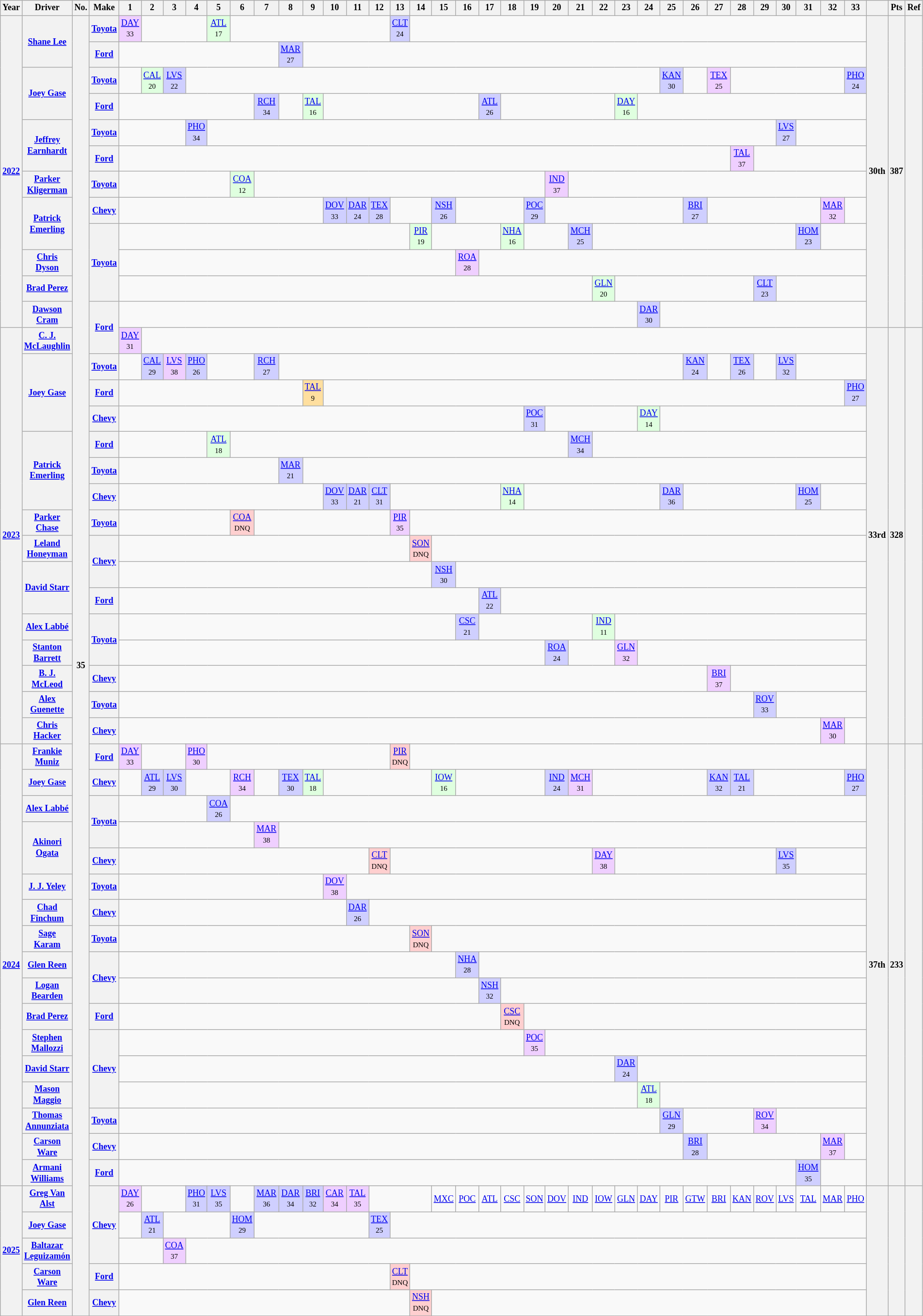<table class="wikitable" style="text-align:center; font-size:75%">
<tr>
<th>Year</th>
<th>Driver</th>
<th>No.</th>
<th>Make</th>
<th>1</th>
<th>2</th>
<th>3</th>
<th>4</th>
<th>5</th>
<th>6</th>
<th>7</th>
<th>8</th>
<th>9</th>
<th>10</th>
<th>11</th>
<th>12</th>
<th>13</th>
<th>14</th>
<th>15</th>
<th>16</th>
<th>17</th>
<th>18</th>
<th>19</th>
<th>20</th>
<th>21</th>
<th>22</th>
<th>23</th>
<th>24</th>
<th>25</th>
<th>26</th>
<th>27</th>
<th>28</th>
<th>29</th>
<th>30</th>
<th>31</th>
<th>32</th>
<th>33</th>
<th></th>
<th>Pts</th>
<th>Ref</th>
</tr>
<tr>
<th rowspan="12"><a href='#'>2022</a></th>
<th rowspan=2><a href='#'>Shane Lee</a></th>
<th rowspan="50">35</th>
<th><a href='#'>Toyota</a></th>
<td style="background:#EFCFFF;"><a href='#'>DAY</a><br><small>33</small></td>
<td colspan=3></td>
<td style="background:#DFFFDF;"><a href='#'>ATL</a><br><small>17</small></td>
<td colspan=7></td>
<td style="background:#CFCFFF;"><a href='#'>CLT</a><br><small>24</small></td>
<td colspan="20"></td>
<th rowspan="12">30th</th>
<th rowspan="12">387</th>
<th rowspan="12"></th>
</tr>
<tr>
<th><a href='#'>Ford</a></th>
<td colspan=7></td>
<td style="background:#CFCFFF;"><a href='#'>MAR</a><br><small>27</small></td>
<td colspan=25></td>
</tr>
<tr>
<th rowspan="2"><a href='#'>Joey Gase</a></th>
<th><a href='#'>Toyota</a></th>
<td></td>
<td style="background:#DFFFDF;"><a href='#'>CAL</a><br><small>20</small></td>
<td style="background:#CFCFFF;"><a href='#'>LVS</a><br><small>22</small></td>
<td colspan="21"></td>
<td style="background:#CFCFFF;"><a href='#'>KAN</a><br><small>30</small></td>
<td></td>
<td style="background:#EFCFFF;"><a href='#'>TEX</a><br><small>25</small></td>
<td colspan="5"></td>
<td style="background:#CFCFFF;"><a href='#'>PHO</a><br><small>24</small></td>
</tr>
<tr>
<th><a href='#'>Ford</a></th>
<td colspan=6></td>
<td style="background:#CFCFFF;"><a href='#'>RCH</a><br><small>34</small></td>
<td></td>
<td style="background:#DFFFDF;"><a href='#'>TAL</a><br><small>16</small></td>
<td colspan=7></td>
<td style="background:#CFCFFF;"><a href='#'>ATL</a><br><small>26</small></td>
<td colspan=5></td>
<td style="background:#DFFFDF;"><a href='#'>DAY</a><br><small>16</small></td>
<td colspan="10"></td>
</tr>
<tr>
<th rowspan=2><a href='#'>Jeffrey Earnhardt</a></th>
<th><a href='#'>Toyota</a></th>
<td colspan="3"></td>
<td style="background:#CFCFFF;"><a href='#'>PHO</a><br><small>34</small></td>
<td colspan="25"></td>
<td style="background:#CFCFFF;"><a href='#'>LVS</a><br><small>27</small></td>
<td colspan="3"></td>
</tr>
<tr>
<th><a href='#'>Ford</a></th>
<td colspan="27"></td>
<td style="background:#EFCFFF;"><a href='#'>TAL</a><br><small>37</small></td>
<td colspan="5"></td>
</tr>
<tr>
<th><a href='#'>Parker Kligerman</a></th>
<th><a href='#'>Toyota</a></th>
<td colspan=5></td>
<td style="background:#DFFFDF;"><a href='#'>COA</a><br><small>12</small></td>
<td colspan=13></td>
<td style="background:#EFCFFF;"><a href='#'>IND</a><br><small>37</small></td>
<td colspan=13></td>
</tr>
<tr>
<th rowspan=2><a href='#'>Patrick Emerling</a></th>
<th><a href='#'>Chevy</a></th>
<td colspan=9></td>
<td style="background:#CFCFFF;"><a href='#'>DOV</a><br><small>33</small></td>
<td style="background:#CFCFFF;"><a href='#'>DAR</a><br><small>24</small></td>
<td style="background:#CFCFFF;"><a href='#'>TEX</a><br><small>28</small></td>
<td colspan=2></td>
<td style="background:#CFCFFF;"><a href='#'>NSH</a><br><small>26</small></td>
<td colspan=3></td>
<td style="background:#CFCFFF;"><a href='#'>POC</a><br><small>29</small></td>
<td colspan=6></td>
<td style="background:#CFCFFF;"><a href='#'>BRI</a><br><small>27</small></td>
<td colspan=5></td>
<td style="background:#EFCFFF;"><a href='#'>MAR</a><br><small>32</small></td>
<td></td>
</tr>
<tr>
<th rowspan="3"><a href='#'>Toyota</a></th>
<td colspan=13></td>
<td style="background:#DFFFDF;"><a href='#'>PIR</a><br><small>19</small></td>
<td colspan=3></td>
<td style="background:#DFFFDF;"><a href='#'>NHA</a><br><small>16</small></td>
<td colspan=2></td>
<td style="background:#CFCFFF;"><a href='#'>MCH</a><br><small>25</small></td>
<td colspan="9"></td>
<td style="background:#CFCFFF;"><a href='#'>HOM</a><br><small>23</small></td>
<td colspan=2></td>
</tr>
<tr>
<th><a href='#'>Chris Dyson</a></th>
<td colspan=15></td>
<td style="background:#EFCFFF;"><a href='#'>ROA</a><br><small>28</small></td>
<td colspan=17></td>
</tr>
<tr>
<th><a href='#'>Brad Perez</a></th>
<td colspan="21"></td>
<td style="background:#DFFFDF;"><a href='#'>GLN</a><br><small>20</small></td>
<td colspan="6"></td>
<td style="background:#CFCFFF;"><a href='#'>CLT</a><br><small>23</small></td>
<td colspan="4"></td>
</tr>
<tr>
<th><a href='#'>Dawson Cram</a></th>
<th rowspan="2"><a href='#'>Ford</a></th>
<td colspan="23"></td>
<td style="background:#CFCFFF;"><a href='#'>DAR</a><br><small>30</small></td>
<td colspan="9"></td>
</tr>
<tr>
<th rowspan="16"><a href='#'>2023</a></th>
<th><a href='#'>C. J. McLaughlin</a></th>
<td style="background:#EFCFFF;"><a href='#'>DAY</a><br><small>31</small></td>
<td colspan="32"></td>
<th rowspan="16">33rd</th>
<th rowspan="16">328</th>
<th rowspan="16"></th>
</tr>
<tr>
<th rowspan="3"><a href='#'>Joey Gase</a></th>
<th><a href='#'>Toyota</a></th>
<td></td>
<td style="background:#CFCFFF;"><a href='#'>CAL</a><br><small>29</small></td>
<td style="background:#EFCFFF;"><a href='#'>LVS</a><br><small>38</small></td>
<td style="background:#CFCFFF;"><a href='#'>PHO</a><br><small>26</small></td>
<td colspan="2"></td>
<td style="background:#CFCFFF;"><a href='#'>RCH</a><br><small>27</small></td>
<td colspan="18"></td>
<td style="background:#CFCFFF;"><a href='#'>KAN</a><br><small>24</small></td>
<td></td>
<td style="background:#CFCFFF;"><a href='#'>TEX</a><br><small>26</small></td>
<td></td>
<td style="background:#CFCFFF;"><a href='#'>LVS</a><br><small>32</small></td>
<td colspan="3"></td>
</tr>
<tr>
<th><a href='#'>Ford</a></th>
<td colspan=8></td>
<td style="background:#FFDF9F;"><a href='#'>TAL</a><br><small>9</small></td>
<td colspan="23"></td>
<td style="background:#CFCFFF;"><a href='#'>PHO</a><br><small>27</small></td>
</tr>
<tr>
<th><a href='#'>Chevy</a></th>
<td colspan="18"></td>
<td style="background:#CFCFFF;"><a href='#'>POC</a><br><small>31</small></td>
<td colspan="4"></td>
<td style="background:#DFFFDF;"><a href='#'>DAY</a><br><small>14</small></td>
<td colspan="9"></td>
</tr>
<tr>
<th rowspan="3"><a href='#'>Patrick Emerling</a></th>
<th><a href='#'>Ford</a></th>
<td colspan="4"></td>
<td style="background:#DFFFDF;"><a href='#'>ATL</a><br><small>18</small></td>
<td colspan="15"></td>
<td style="background:#CFCFFF;"><a href='#'>MCH</a><br><small>34</small></td>
<td colspan="12"></td>
</tr>
<tr>
<th><a href='#'>Toyota</a></th>
<td colspan=7></td>
<td style="background:#CFCFFF;"><a href='#'>MAR</a><br><small>21</small></td>
<td colspan="25"></td>
</tr>
<tr>
<th><a href='#'>Chevy</a></th>
<td colspan=9></td>
<td style="background:#CFCFFF;"><a href='#'>DOV</a><br><small>33</small></td>
<td style="background:#CFCFFF;"><a href='#'>DAR</a><br><small>21</small></td>
<td style="background:#CFCFFF;"><a href='#'>CLT</a><br><small>31</small></td>
<td colspan="5"></td>
<td style="background:#DFFFDF;"KO><a href='#'>NHA</a><br><small>14</small></td>
<td colspan="6"></td>
<td style="background:#CFCFFF;"><a href='#'>DAR</a><br><small>36</small></td>
<td colspan="5"></td>
<td style="background:#CFCFFF;"><a href='#'>HOM</a><br><small>25</small></td>
<td colspan="2"></td>
</tr>
<tr>
<th><a href='#'>Parker Chase</a></th>
<th><a href='#'>Toyota</a></th>
<td colspan=5></td>
<td style="background:#FFCFCF;"><a href='#'>COA</a><br><small>DNQ</small></td>
<td colspan=6></td>
<td style="background:#EFCFFF;"><a href='#'>PIR</a><br><small>35</small></td>
<td colspan=20></td>
</tr>
<tr>
<th><a href='#'>Leland Honeyman</a></th>
<th rowspan=2><a href='#'>Chevy</a></th>
<td colspan=13></td>
<td style="background:#FFCFCF;"><a href='#'>SON</a><br><small>DNQ</small></td>
<td colspan=19></td>
</tr>
<tr>
<th rowspan=2><a href='#'>David Starr</a></th>
<td colspan=14></td>
<td style="background:#CFCFFF;"><a href='#'>NSH</a><br><small>30</small></td>
<td colspan=18></td>
</tr>
<tr>
<th><a href='#'>Ford</a></th>
<td colspan=16></td>
<td style="background:#CFCFFF;"><a href='#'>ATL</a><br><small>22</small></td>
<td colspan=16></td>
</tr>
<tr>
<th><a href='#'>Alex Labbé</a></th>
<th rowspan=2><a href='#'>Toyota</a></th>
<td colspan=15></td>
<td style="background:#CFCFFF;"><a href='#'>CSC</a><br><small>21</small></td>
<td colspan="5"></td>
<td style="background:#DFFFDF;"><a href='#'>IND</a><br><small>11</small></td>
<td colspan="11"></td>
</tr>
<tr>
<th><a href='#'>Stanton Barrett</a></th>
<td colspan=19></td>
<td style="background:#CFCFFF;"><a href='#'>ROA</a><br><small>24</small></td>
<td colspan=2></td>
<td style="background:#EFCFFF;"><a href='#'>GLN</a><br><small>32</small></td>
<td colspan=10></td>
</tr>
<tr>
<th><a href='#'>B. J. McLeod</a></th>
<th><a href='#'>Chevy</a></th>
<td colspan=26></td>
<td style="background:#EFCFFF;"><a href='#'>BRI</a><br><small>37</small></td>
<td colspan=6></td>
</tr>
<tr>
<th><a href='#'>Alex Guenette</a></th>
<th><a href='#'>Toyota</a></th>
<td colspan=28></td>
<td style="background:#CFCFFF;"><a href='#'>ROV</a><br><small>33</small></td>
<td colspan=4></td>
</tr>
<tr>
<th><a href='#'>Chris Hacker</a></th>
<th><a href='#'>Chevy</a></th>
<td colspan=31></td>
<td style="background:#EFCFFF;"><a href='#'>MAR</a><br><small>30</small></td>
<td></td>
</tr>
<tr>
<th rowspan="17"><a href='#'>2024</a></th>
<th><a href='#'>Frankie Muniz</a></th>
<th><a href='#'>Ford</a></th>
<td style="background:#EFCFFF;"><a href='#'>DAY</a><br><small>33</small></td>
<td colspan="2"></td>
<td style="background:#EFCFFF;"><a href='#'>PHO</a><br><small>30</small></td>
<td colspan="8"></td>
<td style="background:#FFCFCF;"><a href='#'>PIR</a><br><small>DNQ</small></td>
<td colspan="20"></td>
<th rowspan="17">37th</th>
<th rowspan="17">233</th>
<th rowspan="17"></th>
</tr>
<tr>
<th><a href='#'>Joey Gase</a></th>
<th><a href='#'>Chevy</a></th>
<td></td>
<td style="background:#CFCFFF;"><a href='#'>ATL</a><br><small>29</small></td>
<td style="background:#CFCFFF;"><a href='#'>LVS</a><br><small>30</small></td>
<td colspan="2"></td>
<td style="background:#EFCFFF;"><a href='#'>RCH</a><br><small>34</small></td>
<td></td>
<td style="background:#CFCFFF;"><a href='#'>TEX</a><br><small>30</small></td>
<td style="background:#DFFFDF;"><a href='#'>TAL</a><br><small>18</small></td>
<td colspan="5"></td>
<td style="background:#DFFFDF;"><a href='#'>IOW</a><br><small>16</small></td>
<td colspan="4"></td>
<td style="background:#CFCFFF;"><a href='#'>IND</a><br><small>24</small></td>
<td style="background:#EFCFFF;"><a href='#'>MCH</a><br><small>31</small></td>
<td colspan="5"></td>
<td style="background:#CFCFFF;"><a href='#'>KAN</a><br><small>32</small></td>
<td style="background:#CFCFFF;"><a href='#'>TAL</a><br><small>21</small></td>
<td colspan="4"></td>
<td style="background:#CFCFFF;"><a href='#'>PHO</a><br><small>27</small></td>
</tr>
<tr>
<th><a href='#'>Alex Labbé</a></th>
<th rowspan=2><a href='#'>Toyota</a></th>
<td colspan="4"></td>
<td style="background:#CFCFFF;"><a href='#'>COA</a><br><small>26</small></td>
<td colspan="28"></td>
</tr>
<tr>
<th rowspan=2><a href='#'>Akinori Ogata</a></th>
<td colspan="6"></td>
<td style="background:#EFCFFF;"><a href='#'>MAR</a><br><small>38</small></td>
<td colspan="26"></td>
</tr>
<tr>
<th><a href='#'>Chevy</a></th>
<td colspan=11></td>
<td style="background:#FFCFCF;"><a href='#'>CLT</a><br><small>DNQ</small></td>
<td colspan="9"></td>
<td style="background:#EFCFFF;"><a href='#'>DAY</a><br><small>38</small></td>
<td colspan="7"></td>
<td style="background:#CFCFFF;"><a href='#'>LVS</a><br><small>35</small></td>
<td colspan="3"></td>
</tr>
<tr>
<th><a href='#'>J. J. Yeley</a></th>
<th><a href='#'>Toyota</a></th>
<td colspan=9></td>
<td style="background:#EFCFFF;"><a href='#'>DOV</a><br><small>38</small></td>
<td colspan=23></td>
</tr>
<tr>
<th><a href='#'>Chad Finchum</a></th>
<th><a href='#'>Chevy</a></th>
<td colspan=10></td>
<td style="background:#CFCFFF;"><a href='#'>DAR</a><br><small>26</small></td>
<td colspan=22></td>
</tr>
<tr>
<th><a href='#'>Sage Karam</a></th>
<th><a href='#'>Toyota</a></th>
<td colspan=13></td>
<td style="background:#FFCFCF;"><a href='#'>SON</a><br><small>DNQ</small></td>
<td colspan=19></td>
</tr>
<tr>
<th><a href='#'>Glen Reen</a></th>
<th rowspan="2"><a href='#'>Chevy</a></th>
<td colspan=15></td>
<td style="background:#CFCFFF;"><a href='#'>NHA</a><br><small>28</small></td>
<td colspan=17></td>
</tr>
<tr>
<th><a href='#'>Logan Bearden</a></th>
<td colspan="16"></td>
<td style="background:#CFCFFF;"><a href='#'>NSH</a><br><small>32</small></td>
<td colspan="16"></td>
</tr>
<tr>
<th><a href='#'>Brad Perez</a></th>
<th><a href='#'>Ford</a></th>
<td colspan="17"></td>
<td style="background:#FFCFCF;"><a href='#'>CSC</a><br><small>DNQ</small></td>
<td colspan="15"></td>
</tr>
<tr>
<th><a href='#'>Stephen Mallozzi</a></th>
<th rowspan="3"><a href='#'>Chevy</a></th>
<td colspan="18"></td>
<td style="background:#EFCFFF;"><a href='#'>POC</a><br><small>35</small></td>
<td colspan="14"></td>
</tr>
<tr>
<th><a href='#'>David Starr</a></th>
<td colspan="22"></td>
<td style="background:#CFCFFF;"><a href='#'>DAR</a><br><small>24</small></td>
<td colspan="10"></td>
</tr>
<tr>
<th><a href='#'>Mason Maggio</a></th>
<td colspan="23"></td>
<td style="background:#DFFFDF;"><a href='#'>ATL</a><br><small>18</small></td>
<td colspan="9"></td>
</tr>
<tr>
<th><a href='#'>Thomas Annunziata</a></th>
<th><a href='#'>Toyota</a></th>
<td colspan=24></td>
<td style="background:#CFCFFF;"><a href='#'>GLN</a><br><small>29</small></td>
<td colspan="3"></td>
<td style="background:#EFCFFF;"><a href='#'>ROV</a><br><small>34</small></td>
<td colspan="4"></td>
</tr>
<tr>
<th><a href='#'>Carson Ware</a></th>
<th><a href='#'>Chevy</a></th>
<td colspan=25></td>
<td style="background:#CFCFFF;"><a href='#'>BRI</a><br><small>28</small></td>
<td colspan="5"></td>
<td style="background:#EFCFFF;"><a href='#'>MAR</a><br><small>37</small></td>
<td></td>
</tr>
<tr>
<th><a href='#'>Armani Williams</a></th>
<th><a href='#'>Ford</a></th>
<td colspan="30"></td>
<td style="background:#CFCFFF;"><a href='#'>HOM</a><br><small>35</small></td>
<td colspan="2"></td>
</tr>
<tr>
<th rowspan="5"><a href='#'>2025</a></th>
<th><a href='#'>Greg Van Alst</a></th>
<th rowspan="3"><a href='#'>Chevy</a></th>
<td style="background:#EFCFFF;"><a href='#'>DAY</a><br><small>26</small></td>
<td colspan="2"></td>
<td style="background:#CFCFFF;"><a href='#'>PHO</a><br><small>31</small></td>
<td style="background:#CFCFFF;"><a href='#'>LVS</a><br><small>35</small></td>
<td></td>
<td style="background:#CFCFFF;"><a href='#'>MAR</a><br><small>36</small></td>
<td style="background:#CFCFFF;"><a href='#'>DAR</a><br><small>34</small></td>
<td style="background:#CFCFFF;"><a href='#'>BRI</a><br><small>32</small></td>
<td style="background:#EFCFFF;"><a href='#'>CAR</a><br><small>34</small></td>
<td style="background:#EFCFFF;"><a href='#'>TAL</a><br><small>35</small></td>
<td colspan="3"></td>
<td><a href='#'>MXC</a></td>
<td><a href='#'>POC</a></td>
<td><a href='#'>ATL</a></td>
<td><a href='#'>CSC</a></td>
<td><a href='#'>SON</a></td>
<td><a href='#'>DOV</a></td>
<td><a href='#'>IND</a></td>
<td><a href='#'>IOW</a></td>
<td><a href='#'>GLN</a></td>
<td><a href='#'>DAY</a></td>
<td><a href='#'>PIR</a></td>
<td><a href='#'>GTW</a></td>
<td><a href='#'>BRI</a></td>
<td><a href='#'>KAN</a></td>
<td><a href='#'>ROV</a></td>
<td><a href='#'>LVS</a></td>
<td><a href='#'>TAL</a></td>
<td><a href='#'>MAR</a></td>
<td><a href='#'>PHO</a></td>
<th rowspan="5"></th>
<th rowspan="5"></th>
<th rowspan="5"></th>
</tr>
<tr>
<th><a href='#'>Joey Gase</a></th>
<td></td>
<td style="background:#CFCFFF;"><a href='#'>ATL</a><br><small>21</small></td>
<td colspan=3></td>
<td style="background:#CFCFFF;"><a href='#'>HOM</a><br><small>29</small></td>
<td colspan="5"></td>
<td style="background:#CFCFFF;"><a href='#'>TEX</a><br><small>25</small></td>
<td colspan="21"></td>
</tr>
<tr>
<th><a href='#'>Baltazar Leguizamón</a></th>
<td colspan="2"></td>
<td style="background:#EFCFFF;"><a href='#'>COA</a><br><small>37</small></td>
<td colspan="30"></td>
</tr>
<tr>
<th><a href='#'>Carson Ware</a></th>
<th><a href='#'>Ford</a></th>
<td colspan="12"></td>
<td style="background:#FFCFCF;"><a href='#'>CLT</a><br><small>DNQ</small></td>
<td colspan="20"></td>
</tr>
<tr>
<th><a href='#'>Glen Reen</a></th>
<th><a href='#'>Chevy</a></th>
<td colspan="13"></td>
<td style="background:#FFCFCF;"><a href='#'>NSH</a><br><small>DNQ</small></td>
<td colspan="19"></td>
</tr>
<tr>
</tr>
</table>
